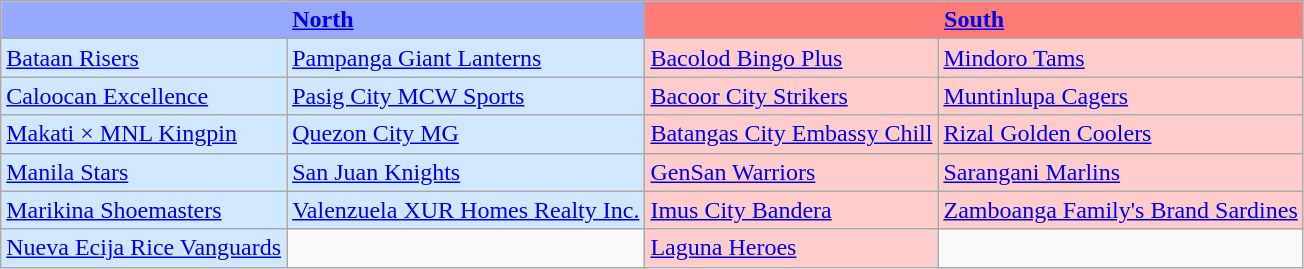<table class="wikitable">
<tr>
<th colspan="2" style="background:#99A8FF;"><a href='#'>North</a></th>
<th colspan="2" style="background:#FF7B77;"><a href='#'>South</a></th>
</tr>
<tr>
<td style="background-color: #CFE7FF;"><a href='#'>Bataan Risers</a></td>
<td style="background-color: #CFE7FF;"><a href='#'>Pampanga Giant Lanterns</a></td>
<td style="background-color: #FFCCCC;"><a href='#'>Bacolod Bingo Plus</a></td>
<td style="background-color: #FFCCCC;"><a href='#'>Mindoro Tams</a></td>
</tr>
<tr>
<td style="background-color: #CFE7FF;"><a href='#'>Caloocan Excellence</a></td>
<td style="background-color: #CFE7FF;"><a href='#'>Pasig City MCW Sports</a></td>
<td style="background-color: #FFCCCC;"><a href='#'>Bacoor City Strikers</a></td>
<td style="background-color: #FFCCCC;"><a href='#'>Muntinlupa Cagers</a></td>
</tr>
<tr>
<td style="background-color: #CFE7FF;"><a href='#'>Makati × MNL Kingpin</a></td>
<td style="background-color: #CFE7FF;"><a href='#'>Quezon City MG</a></td>
<td style="background-color: #FFCCCC;"><a href='#'>Batangas City Embassy Chill</a></td>
<td style="background-color: #FFCCCC;"><a href='#'>Rizal Golden Coolers</a></td>
</tr>
<tr>
<td style="background-color: #CFE7FF;"><a href='#'>Manila Stars</a></td>
<td style="background-color: #CFE7FF;"><a href='#'>San Juan Knights</a></td>
<td style="background-color: #FFCCCC;"><a href='#'>GenSan Warriors</a></td>
<td style="background-color: #FFCCCC;"><a href='#'>Sarangani Marlins</a></td>
</tr>
<tr>
<td style="background-color: #CFE7FF;"><a href='#'>Marikina Shoemasters</a></td>
<td style="background-color: #CFE7FF;"><a href='#'>Valenzuela XUR Homes Realty Inc.</a></td>
<td style="background-color: #FFCCCC;"><a href='#'>Imus City Bandera</a></td>
<td style="background-color: #FFCCCC;"><a href='#'>Zamboanga Family's Brand Sardines</a></td>
</tr>
<tr>
<td style="background-color: #CFE7FF;"><a href='#'>Nueva Ecija Rice Vanguards</a></td>
<td></td>
<td style="background-color: #FFCCCC;"><a href='#'>Laguna Heroes</a></td>
<td></td>
</tr>
</table>
